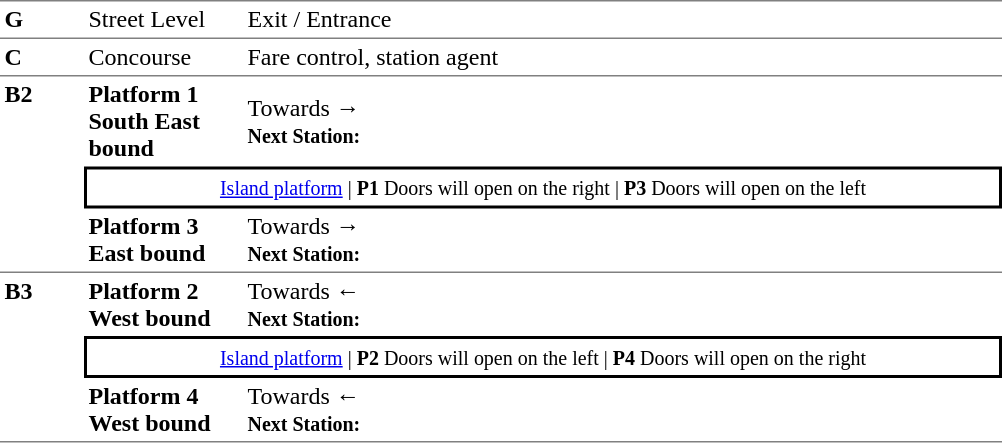<table table border=0 cellspacing=0 cellpadding=3>
<tr>
<td style="border-top:solid 1px grey;" width=50 valign=top><strong>G</strong></td>
<td style="border-top:solid 1px grey;" width=100 valign=top>Street Level</td>
<td style="border-top:solid 1px grey;" width=500 valign=top>Exit / Entrance</td>
</tr>
<tr>
<td style="border-top:solid 1px grey;" width=50 valign=top><strong>C</strong></td>
<td style="border-top:solid 1px grey;" width=100 valign=top>Concourse</td>
<td style="border-top:solid 1px grey;" width=500 valign=top>Fare control, station agent</td>
</tr>
<tr>
<td style="border-top:solid 1px grey;border-bottom:solid 1px grey;" width=50 rowspan=3 valign=top><strong>B2</strong></td>
<td style="border-bottom:solid 0px gray;border-top:solid 1px grey;" width=100><span><strong>Platform 1</strong><br><strong>South East bound </strong></span></td>
<td style="border-bottom:solid 0px gray;border-top:solid 1px grey;" width=500>Towards → <br><small><strong>Next Station:</strong> </small></td>
</tr>
<tr>
<td style="border-top:solid 2px black;border-right:solid 2px black;border-left:solid 2px black;border-bottom:solid 2px black;text-align:center;" colspan=2><small><a href='#'>Island platform</a> | <strong>P1</strong> Doors will open on the right | <strong>P3</strong> Doors will open on the left </small></td>
</tr>
<tr>
<td style="border-bottom:solid 1px grey;"><span><strong>Platform 3</strong><br><strong> East bound </strong></span></td>
<td style="border-bottom:solid 1px grey;"><span></span>Towards → <br><small><strong>Next Station:</strong> </small></td>
</tr>
<tr>
<td style="border-top:solid 0px gray;border-bottom:solid 1px grey;" width=50 rowspan=3 valign=top><strong>B3</strong></td>
<td><span><strong>Platform 2</strong><br><strong>West bound </strong></span></td>
<td><span></span>Towards ← <br><small><strong>Next Station:</strong> </small></td>
</tr>
<tr>
<td style="border-top:solid 2px black;border-right:solid 2px black;border-left:solid 2px black;border-bottom:solid 2px black;text-align:center;" colspan=2><small><a href='#'>Island platform</a> | <strong>P2</strong> Doors will open on the left | <strong>P4</strong> Doors will open on the right </small></td>
</tr>
<tr>
<td style="border-bottom:solid 1px grey;"><span><strong>Platform 4</strong><br><strong>West bound </strong></span></td>
<td style="border-bottom:solid 1px grey;">Towards ← <br><small><strong>Next Station:</strong> </small></td>
</tr>
</table>
